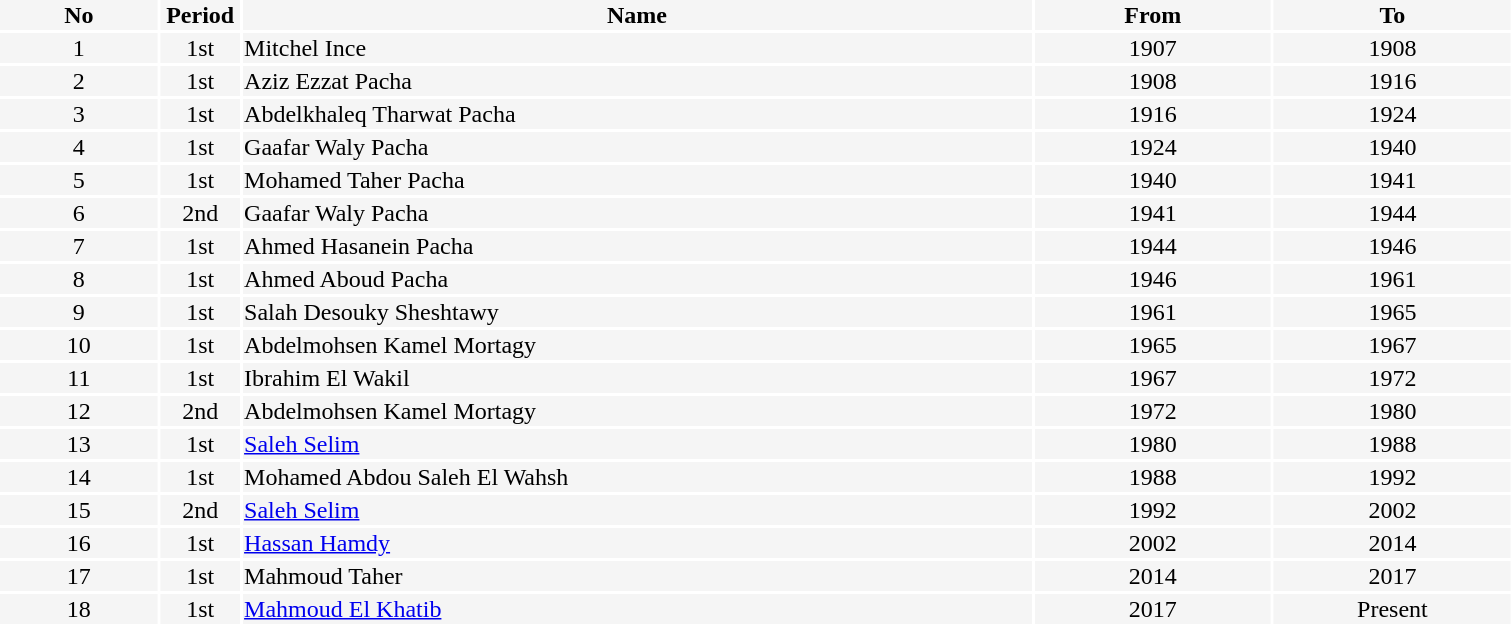<table style="width:80%;">
<tr style="background:#F5F5F5;">
<th style="width:10%;">No</th>
<th ! style="width:5%;">Period</th>
<th style="width:50%;">Name</th>
<th style="width:15%;">From</th>
<th ! style="width:15%;">To</th>
</tr>
<tr style="background:#F5F5F5;">
<td style="text-align:center;">1</td>
<td style="text-align:center;">1st</td>
<td style="text-align:Left;"> Mitchel Ince</td>
<td style="text-align:center;">1907</td>
<td style="text-align:center;">1908</td>
</tr>
<tr style="background:#F5F5F5;">
<td style="text-align:center;">2</td>
<td style="text-align:center;">1st</td>
<td style="text-align:Left;"> Aziz Ezzat Pacha</td>
<td style="text-align:center;">1908</td>
<td style="text-align:center;">1916</td>
</tr>
<tr style="background:#F5F5F5;">
<td style="text-align:center;">3</td>
<td style="text-align:center;">1st</td>
<td style="text-align:Left;"> Abdelkhaleq Tharwat Pacha</td>
<td style="text-align:center;">1916</td>
<td style="text-align:center;">1924</td>
</tr>
<tr style="background:#F5F5F5;">
<td style="text-align:center;">4</td>
<td style="text-align:center;">1st</td>
<td style="text-align:Left;"> Gaafar Waly Pacha</td>
<td style="text-align:center;">1924</td>
<td style="text-align:center;">1940</td>
</tr>
<tr style="background:#F5F5F5;">
<td style="text-align:center;">5</td>
<td style="text-align:center;">1st</td>
<td style="text-align:left;"> Mohamed Taher Pacha</td>
<td style="text-align:center;">1940</td>
<td style="text-align:center;">1941</td>
</tr>
<tr style="background:#F5F5F5;">
<td style="text-align:center;">6</td>
<td style="text-align:center;">2nd</td>
<td style="text-align:left;">Gaafar Waly Pacha</td>
<td style="text-align:center;">1941</td>
<td style="text-align:center;">1944</td>
</tr>
<tr style="background:#F5F5F5;">
<td style="text-align:center;">7</td>
<td style="text-align:center;">1st</td>
<td style="text-align:left;"> Ahmed Hasanein Pacha</td>
<td style="text-align:center;">1944</td>
<td style="text-align:center;">1946</td>
</tr>
<tr style="background:#F5F5F5;">
<td style="text-align:center;">8</td>
<td style="text-align:center;">1st</td>
<td style="text-align:left;"> Ahmed Aboud Pacha</td>
<td style="text-align:center;">1946</td>
<td style="text-align:center;">1961</td>
</tr>
<tr style="background:#F5F5F5;">
<td style="text-align:center;">9</td>
<td style="text-align:center;">1st</td>
<td style="text-align:left;"> Salah Desouky Sheshtawy</td>
<td style="text-align:center;">1961</td>
<td style="text-align:center;">1965</td>
</tr>
<tr style="background:#F5F5F5;">
<td style="text-align:center;">10</td>
<td style="text-align:center;">1st</td>
<td style="text-align:left;"> Abdelmohsen Kamel Mortagy</td>
<td style="text-align:center;">1965</td>
<td style="text-align:center;">1967</td>
</tr>
<tr style="background:#F5F5F5;">
<td style="text-align:center;">11</td>
<td style="text-align:center;">1st</td>
<td style="text-align:left;"> Ibrahim El Wakil</td>
<td style="text-align:center;">1967</td>
<td style="text-align:center;">1972</td>
</tr>
<tr style="background:#F5F5F5;">
<td style="text-align:center;">12</td>
<td style="text-align:center;">2nd</td>
<td style="text-align:left;"> Abdelmohsen Kamel Mortagy</td>
<td style="text-align:center;">1972</td>
<td style="text-align:center;">1980</td>
</tr>
<tr style="background:#F5F5F5;">
<td style="text-align:center;">13</td>
<td style="text-align:center;">1st</td>
<td style="text-align:left;"> <a href='#'>Saleh Selim</a></td>
<td style="text-align:center;">1980</td>
<td style="text-align:center;">1988</td>
</tr>
<tr style="background:#F5F5F5;">
<td style="text-align:center;">14</td>
<td style="text-align:center;">1st</td>
<td style="text-align:left;"> Mohamed Abdou Saleh El Wahsh</td>
<td style="text-align:center;">1988</td>
<td style="text-align:center;">1992</td>
</tr>
<tr style="background:#F5F5F5;">
<td style="text-align:center;">15</td>
<td style="text-align:center;">2nd</td>
<td style="text-align:left;"> <a href='#'>Saleh Selim</a></td>
<td style="text-align:center;">1992</td>
<td style="text-align:center;">2002</td>
</tr>
<tr style="background:#F5F5F5;">
<td style="text-align:center;">16</td>
<td style="text-align:center;">1st</td>
<td style="text-align:left;"> <a href='#'>Hassan Hamdy</a></td>
<td style="text-align:center;">2002</td>
<td style="text-align:center;">2014</td>
</tr>
<tr style="background:#F5F5F5;">
<td style="text-align:center;">17</td>
<td style="text-align:center;">1st</td>
<td style="text-align:left;"> Mahmoud Taher</td>
<td style="text-align:center;">2014</td>
<td style="text-align:center;">2017</td>
</tr>
<tr style="background:#F5F5F5;">
<td style="text-align:center;">18</td>
<td style="text-align:center;">1st</td>
<td style="text-align:left;"> <a href='#'>Mahmoud El Khatib</a></td>
<td style="text-align:center;">2017</td>
<td style="text-align:center;">Present</td>
</tr>
</table>
